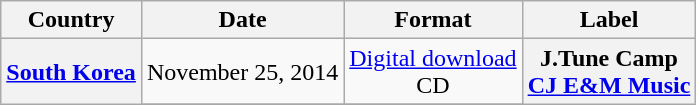<table class="wikitable plainrowheaders" style="text-align:center">
<tr>
<th scope="col">Country</th>
<th>Date</th>
<th>Format</th>
<th>Label</th>
</tr>
<tr>
<th scope="row" rowspan="2"><a href='#'>South Korea</a></th>
<td>November 25, 2014</td>
<td align="center"><a href='#'>Digital download</a><br>CD</td>
<th align="center" scope="row" rowspan="2">J.Tune Camp<br><a href='#'>CJ E&M Music</a></th>
</tr>
<tr>
</tr>
</table>
